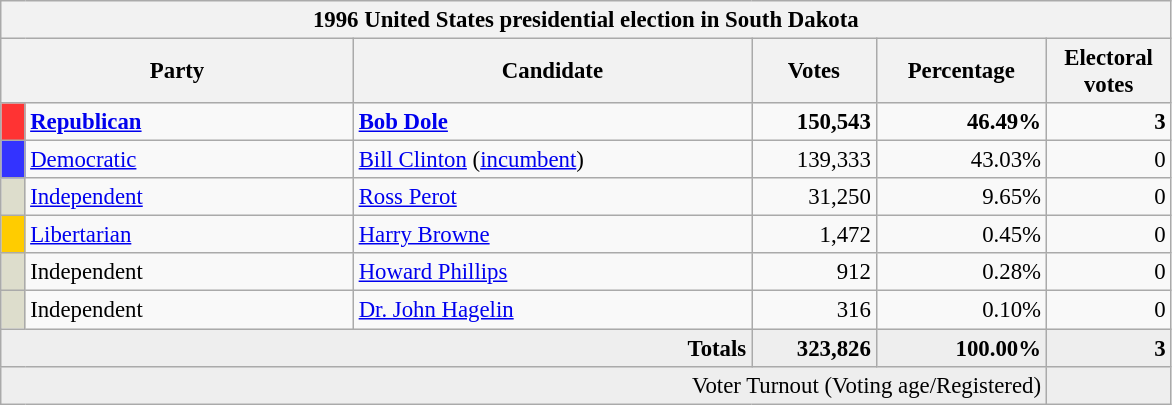<table class="wikitable" style="font-size: 95%;">
<tr>
<th colspan="7">1996 United States presidential election in South Dakota</th>
</tr>
<tr>
<th colspan="2" style="width: 15em">Party</th>
<th style="width: 17em">Candidate</th>
<th style="width: 5em">Votes</th>
<th style="width: 7em">Percentage</th>
<th style="width: 5em">Electoral votes</th>
</tr>
<tr>
<th style="background:#f33; width:3px;"></th>
<td style="width: 130px"><strong><a href='#'>Republican</a></strong></td>
<td><strong><a href='#'>Bob Dole</a></strong></td>
<td style="text-align:right;"><strong>150,543</strong></td>
<td style="text-align:right;"><strong>46.49%</strong></td>
<td style="text-align:right;"><strong>3</strong></td>
</tr>
<tr>
<th style="background:#33f; width:3px;"></th>
<td style="width: 130px"><a href='#'>Democratic</a></td>
<td><a href='#'>Bill Clinton</a> (<a href='#'>incumbent</a>)</td>
<td style="text-align:right;">139,333</td>
<td style="text-align:right;">43.03%</td>
<td style="text-align:right;">0</td>
</tr>
<tr>
<th style="background:#ddc; width:3px;"></th>
<td style="width: 130px"><a href='#'>Independent</a></td>
<td><a href='#'>Ross Perot</a></td>
<td style="text-align:right;">31,250</td>
<td style="text-align:right;">9.65%</td>
<td style="text-align:right;">0</td>
</tr>
<tr>
<th style="background:#fc0; width:3px;"></th>
<td style="width: 130px"><a href='#'>Libertarian</a></td>
<td><a href='#'>Harry Browne</a></td>
<td style="text-align:right;">1,472</td>
<td style="text-align:right;">0.45%</td>
<td style="text-align:right;">0</td>
</tr>
<tr>
<th style="background:#ddc; width:3px;"></th>
<td style="width: 130px">Independent</td>
<td><a href='#'>Howard Phillips</a></td>
<td style="text-align:right;">912</td>
<td style="text-align:right;">0.28%</td>
<td style="text-align:right;">0</td>
</tr>
<tr>
<th style="background:#ddc; width:3px;"></th>
<td style="width: 130px">Independent</td>
<td><a href='#'>Dr. John Hagelin</a></td>
<td style="text-align:right;">316</td>
<td style="text-align:right;">0.10%</td>
<td style="text-align:right;">0</td>
</tr>
<tr style="background:#eee; text-align:right;">
<td colspan="3"><strong>Totals</strong></td>
<td><strong>323,826</strong></td>
<td><strong>100.00%</strong></td>
<td><strong>3</strong></td>
</tr>
<tr style="background:#eee; text-align:right;">
<td colspan="5">Voter Turnout (Voting age/Registered)</td>
<td style="text-align:right;"></td>
</tr>
</table>
